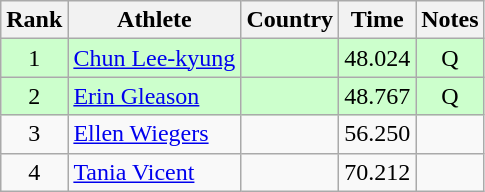<table class="wikitable" style="text-align:center">
<tr>
<th>Rank</th>
<th>Athlete</th>
<th>Country</th>
<th>Time</th>
<th>Notes</th>
</tr>
<tr bgcolor=ccffcc>
<td>1</td>
<td align=left><a href='#'>Chun Lee-kyung</a></td>
<td align=left></td>
<td>48.024</td>
<td>Q</td>
</tr>
<tr bgcolor=ccffcc>
<td>2</td>
<td align=left><a href='#'>Erin Gleason</a></td>
<td align=left></td>
<td>48.767</td>
<td>Q</td>
</tr>
<tr>
<td>3</td>
<td align=left><a href='#'>Ellen Wiegers</a></td>
<td align=left></td>
<td>56.250</td>
<td></td>
</tr>
<tr>
<td>4</td>
<td align=left><a href='#'>Tania Vicent</a></td>
<td align=left></td>
<td>70.212</td>
<td></td>
</tr>
</table>
